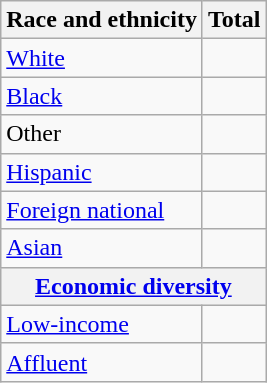<table class="wikitable floatright sortable collapsible"; text-align:right; font-size:80%;">
<tr>
<th>Race and ethnicity</th>
<th colspan="2" data-sort-type=number>Total</th>
</tr>
<tr>
<td><a href='#'>White</a></td>
<td align=right></td>
</tr>
<tr>
<td><a href='#'>Black</a></td>
<td align=right></td>
</tr>
<tr>
<td>Other</td>
<td align=right></td>
</tr>
<tr>
<td><a href='#'>Hispanic</a></td>
<td align=right></td>
</tr>
<tr>
<td><a href='#'>Foreign national</a></td>
<td align=right></td>
</tr>
<tr>
<td><a href='#'>Asian</a></td>
<td align=right></td>
</tr>
<tr>
<th colspan="4" data-sort-type=number><a href='#'>Economic diversity</a></th>
</tr>
<tr>
<td><a href='#'>Low-income</a></td>
<td align=right></td>
</tr>
<tr>
<td><a href='#'>Affluent</a></td>
<td align=right></td>
</tr>
</table>
